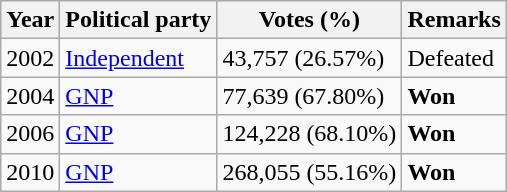<table class="wikitable">
<tr>
<th>Year</th>
<th>Political party</th>
<th>Votes (%)</th>
<th>Remarks</th>
</tr>
<tr>
<td>2002</td>
<td><a href='#'>Independent</a></td>
<td>43,757 (26.57%)</td>
<td>Defeated</td>
</tr>
<tr>
<td>2004</td>
<td><a href='#'>GNP</a></td>
<td>77,639 (67.80%)</td>
<td><strong>Won</strong></td>
</tr>
<tr>
<td>2006</td>
<td><a href='#'>GNP</a></td>
<td>124,228 (68.10%)</td>
<td><strong>Won</strong></td>
</tr>
<tr>
<td>2010</td>
<td><a href='#'>GNP</a></td>
<td>268,055 (55.16%)</td>
<td><strong>Won</strong></td>
</tr>
</table>
